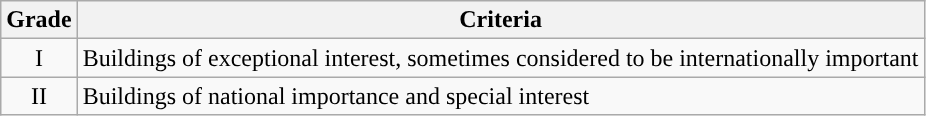<table class="wikitable">
<tr>
<th>Grade</th>
<th>Criteria</th>
</tr>
<tr>
<td align="center" >I</td>
<td>Buildings of exceptional interest, sometimes considered to be internationally important</td>
</tr>
<tr>
<td align="center" >II</td>
<td>Buildings of national importance and special interest</td>
</tr>
</table>
